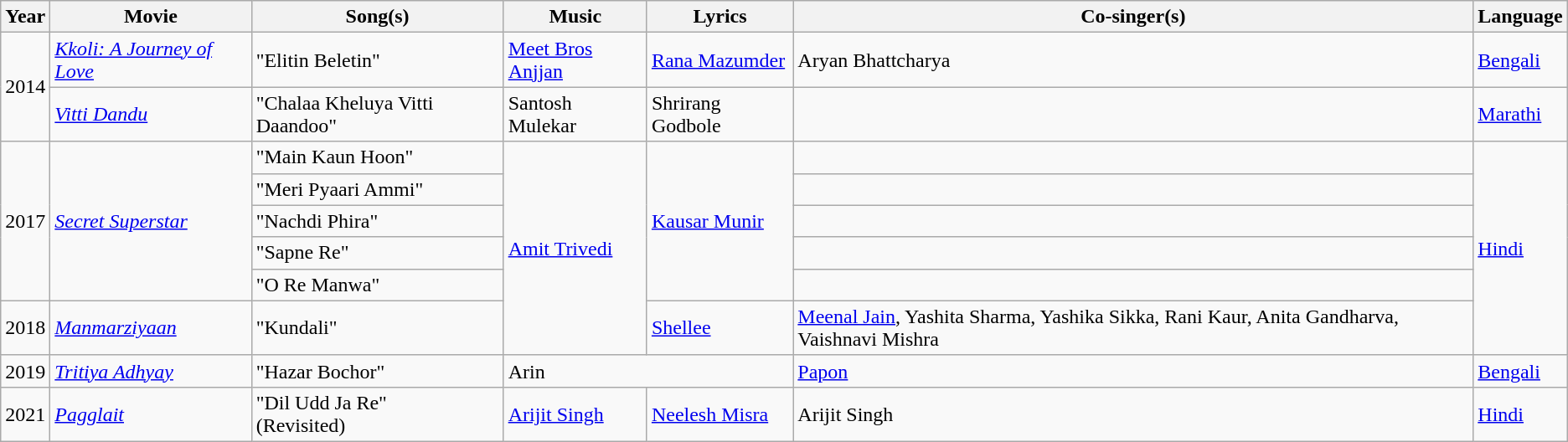<table class= "wikitable">
<tr>
<th>Year</th>
<th>Movie</th>
<th>Song(s)</th>
<th>Music</th>
<th>Lyrics</th>
<th>Co-singer(s)</th>
<th>Language</th>
</tr>
<tr>
<td rowspan="2">2014</td>
<td><em><a href='#'>Kkoli: A Journey of Love</a></em></td>
<td>"Elitin Beletin"</td>
<td><a href='#'>Meet Bros Anjjan</a></td>
<td><a href='#'>Rana Mazumder</a></td>
<td>Aryan Bhattcharya</td>
<td><a href='#'>Bengali</a></td>
</tr>
<tr>
<td><em><a href='#'>Vitti Dandu</a></em></td>
<td>"Chalaa Kheluya Vitti Daandoo"</td>
<td>Santosh Mulekar</td>
<td>Shrirang Godbole</td>
<td></td>
<td><a href='#'>Marathi</a></td>
</tr>
<tr>
<td rowspan="5">2017</td>
<td rowspan="5"><em><a href='#'>Secret Superstar</a></em></td>
<td>"Main Kaun Hoon"</td>
<td rowspan="6"><a href='#'>Amit Trivedi</a></td>
<td rowspan="5"><a href='#'>Kausar Munir</a></td>
<td></td>
<td rowspan="6"><a href='#'>Hindi</a></td>
</tr>
<tr>
<td>"Meri Pyaari Ammi"</td>
<td></td>
</tr>
<tr>
<td>"Nachdi Phira"</td>
<td></td>
</tr>
<tr>
<td>"Sapne Re"</td>
<td></td>
</tr>
<tr>
<td>"O Re Manwa"</td>
<td></td>
</tr>
<tr>
<td>2018</td>
<td><em><a href='#'>Manmarziyaan</a></em></td>
<td>"Kundali"</td>
<td><a href='#'>Shellee</a></td>
<td><a href='#'>Meenal Jain</a>, Yashita Sharma, Yashika Sikka, Rani Kaur, Anita Gandharva, Vaishnavi Mishra</td>
</tr>
<tr>
<td>2019</td>
<td><em><a href='#'>Tritiya Adhyay</a></em></td>
<td>"Hazar Bochor"</td>
<td colspan="2">Arin</td>
<td><a href='#'>Papon</a></td>
<td><a href='#'>Bengali</a></td>
</tr>
<tr>
<td rowspan="2">2021</td>
<td><em><a href='#'>Pagglait</a></em></td>
<td>"Dil Udd Ja Re"<br>(Revisited)</td>
<td><a href='#'>Arijit Singh</a></td>
<td><a href='#'>Neelesh Misra</a></td>
<td>Arijit Singh</td>
<td><a href='#'>Hindi</a></td>
</tr>
</table>
